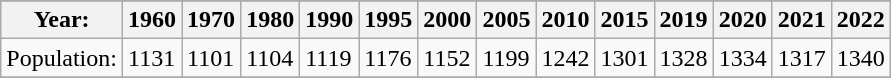<table class="wikitable">
<tr class="hintergrundfarbe5">
</tr>
<tr>
<th>Year:</th>
<th>1960</th>
<th>1970</th>
<th>1980</th>
<th>1990</th>
<th>1995</th>
<th>2000</th>
<th>2005</th>
<th>2010</th>
<th>2015</th>
<th>2019</th>
<th>2020</th>
<th>2021</th>
<th>2022</th>
</tr>
<tr>
<td>Population:</td>
<td>1131</td>
<td>1101</td>
<td>1104</td>
<td>1119</td>
<td>1176</td>
<td>1152</td>
<td>1199</td>
<td>1242</td>
<td>1301</td>
<td>1328</td>
<td>1334</td>
<td>1317</td>
<td>1340</td>
</tr>
<tr>
</tr>
</table>
